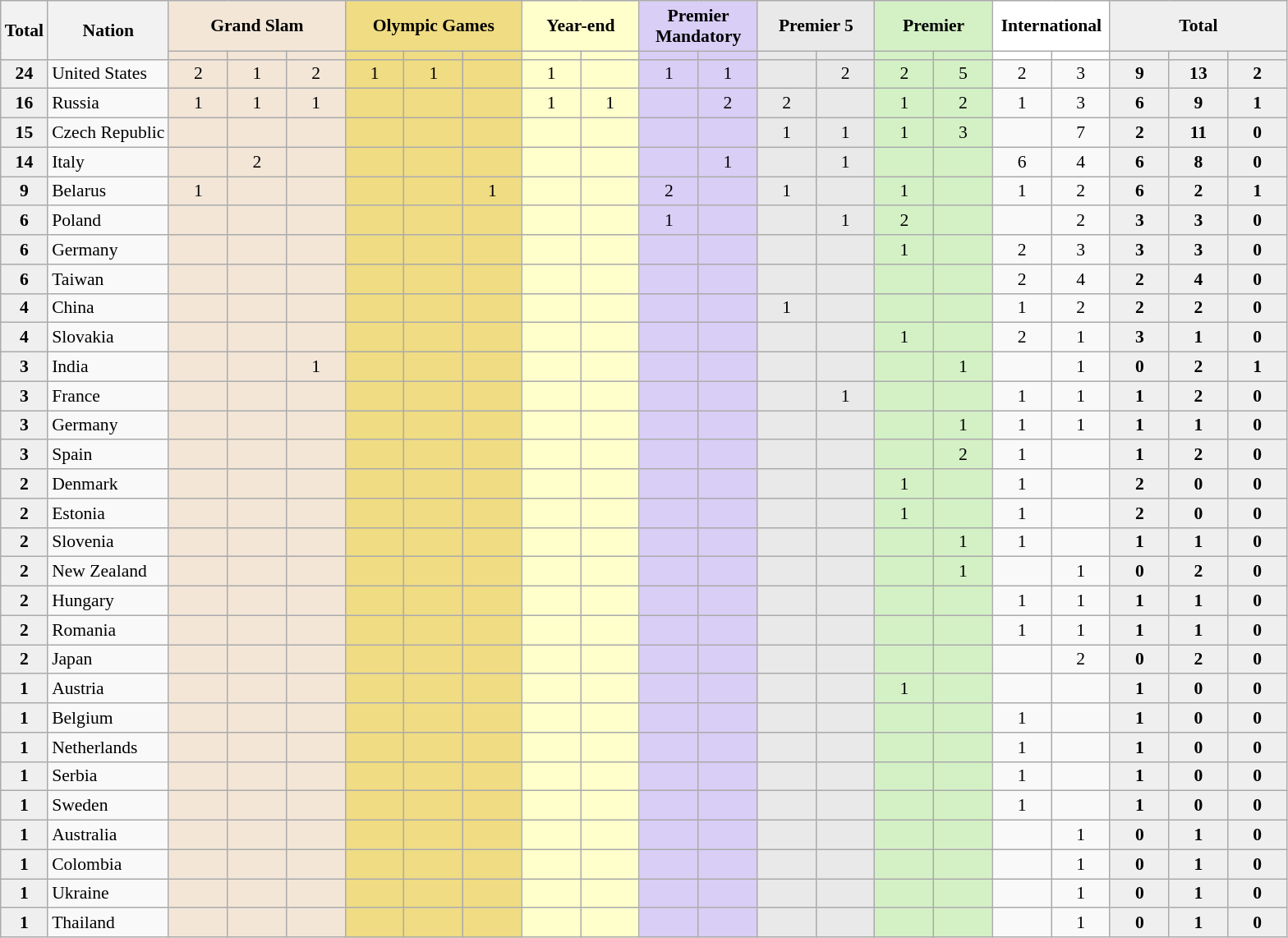<table class="sortable wikitable" style="font-size:90%">
<tr>
<th rowspan="2">Total</th>
<th rowspan="2">Nation</th>
<th style="background-color:#f3e6d7;" colspan="3">Grand Slam</th>
<th style="background-color:#f0dc82;" colspan="3">Olympic Games</th>
<th style="background-color:#ffc;" colspan="2">Year-end</th>
<th style="background-color:#d8cef6;" colspan="2">Premier Mandatory</th>
<th style="background-color:#e9e9e9;" colspan="2">Premier 5</th>
<th style="background-color:#d4f1c5;" colspan="2">Premier</th>
<th style="background-color:#fff;" colspan="2">International</th>
<th style="background-color:#efefef;" colspan="3">Total</th>
</tr>
<tr>
<th style="width:41px; background-color:#f3e6d7;"></th>
<th style="width:41px; background-color:#f3e6d7;"></th>
<th style="width:41px; background-color:#f3e6d7;"></th>
<th style="width:41px; background-color:#f0dc82;"></th>
<th style="width:41px; background-color:#f0dc82;"></th>
<th style="width:41px; background-color:#f0dc82;"></th>
<th style="width:41px; background-color:#ffc;"></th>
<th style="width:41px; background-color:#ffc;"></th>
<th style="width:41px; background-color:#d8cef6;"></th>
<th style="width:41px; background-color:#d8cef6;"></th>
<th style="width:41px; background-color:#e9e9e9;"></th>
<th style="width:41px; background-color:#e9e9e9;"></th>
<th style="width:41px; background-color:#d4f1c5;"></th>
<th style="width:41px; background-color:#d4f1c5;"></th>
<th style="width:41px; background-color:#fff;"></th>
<th style="width:41px; background-color:#fff;"></th>
<th style="width:41px; background-color:#efefef;"></th>
<th style="width:41px; background-color:#efefef;"></th>
<th style="width:41px; background-color:#efefef;"></th>
</tr>
<tr align=center>
<td style="background:#efefef;"><strong>24</strong></td>
<td align=left>United States</td>
<td style="background:#F3E6D7;"> 2</td>
<td style="background:#F3E6D7;"> 1</td>
<td style="background:#F3E6D7;">2</td>
<td style="background:#F0DC82;"> 1</td>
<td style="background:#F0DC82;"> 1</td>
<td style="background:#F0DC82;"></td>
<td style="background:#ffc;">1</td>
<td style="background:#ffc;"></td>
<td style="background:#D8CEF6;">1</td>
<td style="background:#D8CEF6;">1</td>
<td style="background:#E9E9E9;"></td>
<td style="background:#E9E9E9;">2</td>
<td style="background:#D4F1C5;">2</td>
<td style="background:#D4F1C5;">5</td>
<td>2</td>
<td>3</td>
<td style="background:#efefef;"><strong>9</strong></td>
<td style="background:#efefef;"><strong>13</strong></td>
<td style="background:#efefef;"><strong>2</strong></td>
</tr>
<tr align=center>
<td style="background:#efefef;"><strong>16</strong></td>
<td align=left>Russia</td>
<td style="background:#F3E6D7;">1</td>
<td style="background:#F3E6D7;">1</td>
<td style="background:#F3E6D7;">1</td>
<td style="background:#F0DC82;"></td>
<td style="background:#F0DC82;"></td>
<td style="background:#F0DC82;"></td>
<td style="background:#ffc;">1</td>
<td style="background:#ffc;">1</td>
<td style="background:#D8CEF6;"></td>
<td style="background:#D8CEF6;">2</td>
<td style="background:#E9E9E9;">2</td>
<td style="background:#E9E9E9;"></td>
<td style="background:#D4F1C5;">1</td>
<td style="background:#D4F1C5;">2</td>
<td>1</td>
<td>3</td>
<td style="background:#efefef;"><strong>6</strong></td>
<td style="background:#efefef;"><strong>9</strong></td>
<td style="background:#efefef;"><strong>1</strong></td>
</tr>
<tr align=center>
<td style="background:#efefef;"><strong>15</strong></td>
<td align=left>Czech Republic</td>
<td style="background:#F3E6D7;"></td>
<td style="background:#F3E6D7;"></td>
<td style="background:#F3E6D7;"></td>
<td style="background:#F0DC82;"></td>
<td style="background:#F0DC82;"></td>
<td style="background:#F0DC82;"></td>
<td style="background:#ffc;"></td>
<td style="background:#ffc;"></td>
<td style="background:#D8CEF6;"></td>
<td style="background:#D8CEF6;"></td>
<td style="background:#E9E9E9;">1</td>
<td style="background:#E9E9E9;">1</td>
<td style="background:#D4F1C5;">1</td>
<td style="background:#D4F1C5;">3</td>
<td></td>
<td>7</td>
<td style="background:#efefef;"><strong>2</strong></td>
<td style="background:#efefef;"><strong>11</strong></td>
<td style="background:#efefef;"><strong>0</strong></td>
</tr>
<tr align=center>
<td style="background:#efefef;"><strong>14</strong></td>
<td align=left>Italy</td>
<td style="background:#F3E6D7;"></td>
<td style="background:#F3E6D7;">2</td>
<td style="background:#F3E6D7;"></td>
<td style="background:#F0DC82;"></td>
<td style="background:#F0DC82;"></td>
<td style="background:#F0DC82;"></td>
<td style="background:#ffc;"></td>
<td style="background:#ffc;"></td>
<td style="background:#D8CEF6;"></td>
<td style="background:#D8CEF6;">1</td>
<td style="background:#E9E9E9;"></td>
<td style="background:#E9E9E9;">1</td>
<td style="background:#D4F1C5;"></td>
<td style="background:#D4F1C5;"></td>
<td>6</td>
<td>4</td>
<td style="background:#efefef;"><strong>6</strong></td>
<td style="background:#efefef;"><strong>8</strong></td>
<td style="background:#efefef;"><strong>0</strong></td>
</tr>
<tr align=center>
<td style="background:#efefef;"><strong>9</strong></td>
<td align=left>Belarus</td>
<td style="background:#F3E6D7;">1</td>
<td style="background:#F3E6D7;"></td>
<td style="background:#F3E6D7;"></td>
<td style="background:#F0DC82;"></td>
<td style="background:#F0DC82;"></td>
<td style="background:#F0DC82;">1</td>
<td style="background:#ffc;"></td>
<td style="background:#ffc;"></td>
<td style="background:#D8CEF6;">2</td>
<td style="background:#D8CEF6;"></td>
<td style="background:#E9E9E9;">1</td>
<td style="background:#E9E9E9;"></td>
<td style="background:#D4F1C5;">1</td>
<td style="background:#D4F1C5;"></td>
<td>1</td>
<td>2</td>
<td style="background:#efefef;"><strong>6</strong></td>
<td style="background:#efefef;"><strong>2</strong></td>
<td style="background:#efefef;"><strong>1</strong></td>
</tr>
<tr align=center>
<td style="background:#efefef;"><strong>6</strong></td>
<td align=left>Poland</td>
<td style="background:#F3E6D7;"></td>
<td style="background:#F3E6D7;"></td>
<td style="background:#F3E6D7;"></td>
<td style="background:#F0DC82;"></td>
<td style="background:#F0DC82;"></td>
<td style="background:#F0DC82;"></td>
<td style="background:#ffc;"></td>
<td style="background:#ffc;"></td>
<td style="background:#D8CEF6;">1</td>
<td style="background:#D8CEF6;"></td>
<td style="background:#E9E9E9;"></td>
<td style="background:#E9E9E9;">1</td>
<td style="background:#D4F1C5;">2</td>
<td style="background:#D4F1C5;"></td>
<td></td>
<td>2</td>
<td style="background:#efefef;"><strong>3</strong></td>
<td style="background:#efefef;"><strong>3</strong></td>
<td style="background:#efefef;"><strong>0</strong></td>
</tr>
<tr align=center>
<td style="background:#efefef;"><strong>6</strong></td>
<td align=left>Germany</td>
<td style="background:#F3E6D7;"></td>
<td style="background:#F3E6D7;"></td>
<td style="background:#F3E6D7;"></td>
<td style="background:#F0DC82;"></td>
<td style="background:#F0DC82;"></td>
<td style="background:#F0DC82;"></td>
<td style="background:#ffc;"></td>
<td style="background:#ffc;"></td>
<td style="background:#D8CEF6;"></td>
<td style="background:#D8CEF6;"></td>
<td style="background:#E9E9E9;"></td>
<td style="background:#E9E9E9;"></td>
<td style="background:#D4F1C5;">1</td>
<td style="background:#D4F1C5;"></td>
<td>2</td>
<td>3</td>
<td style="background:#efefef;"><strong>3</strong></td>
<td style="background:#efefef;"><strong>3</strong></td>
<td style="background:#efefef;"><strong>0</strong></td>
</tr>
<tr align=center>
<td style="background:#efefef;"><strong>6</strong></td>
<td align=left>Taiwan</td>
<td style="background:#F3E6D7;"></td>
<td style="background:#F3E6D7;"></td>
<td style="background:#F3E6D7;"></td>
<td style="background:#F0DC82;"></td>
<td style="background:#F0DC82;"></td>
<td style="background:#F0DC82;"></td>
<td style="background:#ffc;"></td>
<td style="background:#ffc;"></td>
<td style="background:#D8CEF6;"></td>
<td style="background:#D8CEF6;"></td>
<td style="background:#E9E9E9;"></td>
<td style="background:#E9E9E9;"></td>
<td style="background:#D4F1C5;"></td>
<td style="background:#D4F1C5;"></td>
<td>2</td>
<td>4</td>
<td style="background:#efefef;"><strong>2</strong></td>
<td style="background:#efefef;"><strong>4</strong></td>
<td style="background:#efefef;"><strong>0</strong></td>
</tr>
<tr align=center>
<td style="background:#efefef;"><strong>4</strong></td>
<td align=left>China</td>
<td style="background:#F3E6D7;"></td>
<td style="background:#F3E6D7;"></td>
<td style="background:#F3E6D7;"></td>
<td style="background:#F0DC82;"></td>
<td style="background:#F0DC82;"></td>
<td style="background:#F0DC82;"></td>
<td style="background:#ffc;"></td>
<td style="background:#ffc;"></td>
<td style="background:#D8CEF6;"></td>
<td style="background:#D8CEF6;"></td>
<td style="background:#E9E9E9;">1</td>
<td style="background:#E9E9E9;"></td>
<td style="background:#D4F1C5;"></td>
<td style="background:#D4F1C5;"></td>
<td>1</td>
<td>2</td>
<td style="background:#efefef;"><strong>2</strong></td>
<td style="background:#efefef;"><strong>2</strong></td>
<td style="background:#efefef;"><strong>0</strong></td>
</tr>
<tr align=center>
<td style="background:#efefef;"><strong>4</strong></td>
<td align=left>Slovakia</td>
<td style="background:#F3E6D7;"></td>
<td style="background:#F3E6D7;"></td>
<td style="background:#F3E6D7;"></td>
<td style="background:#F0DC82;"></td>
<td style="background:#F0DC82;"></td>
<td style="background:#F0DC82;"></td>
<td style="background:#ffc;"></td>
<td style="background:#ffc;"></td>
<td style="background:#D8CEF6;"></td>
<td style="background:#D8CEF6;"></td>
<td style="background:#E9E9E9;"></td>
<td style="background:#E9E9E9;"></td>
<td style="background:#D4F1C5;">1</td>
<td style="background:#D4F1C5;"></td>
<td>2</td>
<td>1</td>
<td style="background:#efefef;"><strong>3</strong></td>
<td style="background:#efefef;"><strong>1</strong></td>
<td style="background:#efefef;"><strong>0</strong></td>
</tr>
<tr align=center>
<td style="background:#efefef;"><strong>3</strong></td>
<td align=left>India</td>
<td style="background:#F3E6D7;"></td>
<td style="background:#F3E6D7;"></td>
<td style="background:#F3E6D7;">1</td>
<td style="background:#F0DC82;"></td>
<td style="background:#F0DC82;"></td>
<td style="background:#F0DC82;"></td>
<td style="background:#ffc;"></td>
<td style="background:#ffc;"></td>
<td style="background:#D8CEF6;"></td>
<td style="background:#D8CEF6;"></td>
<td style="background:#E9E9E9;"></td>
<td style="background:#E9E9E9;"></td>
<td style="background:#D4F1C5;"></td>
<td style="background:#D4F1C5;">1</td>
<td></td>
<td>1</td>
<td style="background:#efefef;"><strong>0</strong></td>
<td style="background:#efefef;"><strong>2</strong></td>
<td style="background:#efefef;"><strong>1</strong></td>
</tr>
<tr align=center>
<td style="background:#efefef;"><strong>3</strong></td>
<td align=left>France</td>
<td style="background:#F3E6D7;"></td>
<td style="background:#F3E6D7;"></td>
<td style="background:#F3E6D7;"></td>
<td style="background:#F0DC82;"></td>
<td style="background:#F0DC82;"></td>
<td style="background:#F0DC82;"></td>
<td style="background:#ffc;"></td>
<td style="background:#ffc;"></td>
<td style="background:#D8CEF6;"></td>
<td style="background:#D8CEF6;"></td>
<td style="background:#E9E9E9;"></td>
<td style="background:#E9E9E9;">1</td>
<td style="background:#D4F1C5;"></td>
<td style="background:#D4F1C5;"></td>
<td>1</td>
<td>1</td>
<td style="background:#efefef;"><strong>1</strong></td>
<td style="background:#efefef;"><strong>2</strong></td>
<td style="background:#efefef;"><strong>0</strong></td>
</tr>
<tr align=center>
<td style="background:#efefef;"><strong>3</strong></td>
<td align=left>Germany</td>
<td style="background:#F3E6D7;"></td>
<td style="background:#F3E6D7;"></td>
<td style="background:#F3E6D7;"></td>
<td style="background:#F0DC82;"></td>
<td style="background:#F0DC82;"></td>
<td style="background:#F0DC82;"></td>
<td style="background:#ffc;"></td>
<td style="background:#ffc;"></td>
<td style="background:#D8CEF6;"></td>
<td style="background:#D8CEF6;"></td>
<td style="background:#E9E9E9;"></td>
<td style="background:#E9E9E9;"></td>
<td style="background:#D4F1C5;"></td>
<td style="background:#D4F1C5;"> 1</td>
<td>1</td>
<td> 1</td>
<td style="background:#efefef;"><strong>1</strong></td>
<td style="background:#efefef;"><strong>1</strong></td>
<td style="background:#efefef;"><strong>0</strong></td>
</tr>
<tr align=center>
<td style="background:#efefef;"><strong>3</strong></td>
<td align=left>Spain</td>
<td style="background:#F3E6D7;"></td>
<td style="background:#F3E6D7;"></td>
<td style="background:#F3E6D7;"></td>
<td style="background:#F0DC82;"></td>
<td style="background:#F0DC82;"></td>
<td style="background:#F0DC82;"></td>
<td style="background:#ffc;"></td>
<td style="background:#ffc;"></td>
<td style="background:#D8CEF6;"></td>
<td style="background:#D8CEF6;"></td>
<td style="background:#E9E9E9;"></td>
<td style="background:#E9E9E9;"></td>
<td style="background:#D4F1C5;"></td>
<td style="background:#D4F1C5;">2</td>
<td>1</td>
<td></td>
<td style="background:#efefef;"><strong>1</strong></td>
<td style="background:#efefef;"><strong>2</strong></td>
<td style="background:#efefef;"><strong>0</strong></td>
</tr>
<tr align=center>
<td style="background:#efefef;"><strong>2</strong></td>
<td align=left>Denmark</td>
<td style="background:#F3E6D7;"></td>
<td style="background:#F3E6D7;"></td>
<td style="background:#F3E6D7;"></td>
<td style="background:#F0DC82;"></td>
<td style="background:#F0DC82;"></td>
<td style="background:#F0DC82;"></td>
<td style="background:#ffc;"></td>
<td style="background:#ffc;"></td>
<td style="background:#D8CEF6;"></td>
<td style="background:#D8CEF6;"></td>
<td style="background:#E9E9E9;"></td>
<td style="background:#E9E9E9;"></td>
<td style="background:#D4F1C5;">1</td>
<td style="background:#D4F1C5;"></td>
<td>1</td>
<td></td>
<td style="background:#efefef;"><strong>2</strong></td>
<td style="background:#efefef;"><strong>0</strong></td>
<td style="background:#efefef;"><strong>0</strong></td>
</tr>
<tr align=center>
<td style="background:#efefef;"><strong>2</strong></td>
<td align=left>Estonia</td>
<td style="background:#F3E6D7;"></td>
<td style="background:#F3E6D7;"></td>
<td style="background:#F3E6D7;"></td>
<td style="background:#F0DC82;"></td>
<td style="background:#F0DC82;"></td>
<td style="background:#F0DC82;"></td>
<td style="background:#ffc;"></td>
<td style="background:#ffc;"></td>
<td style="background:#D8CEF6;"></td>
<td style="background:#D8CEF6;"></td>
<td style="background:#E9E9E9;"></td>
<td style="background:#E9E9E9;"></td>
<td style="background:#D4F1C5;">1</td>
<td style="background:#D4F1C5;"></td>
<td>1</td>
<td></td>
<td style="background:#efefef;"><strong>2</strong></td>
<td style="background:#efefef;"><strong>0</strong></td>
<td style="background:#efefef;"><strong>0</strong></td>
</tr>
<tr align=center>
<td style="background:#efefef;"><strong>2</strong></td>
<td align=left>Slovenia</td>
<td style="background:#F3E6D7;"></td>
<td style="background:#F3E6D7;"></td>
<td style="background:#F3E6D7;"></td>
<td style="background:#F0DC82;"></td>
<td style="background:#F0DC82;"></td>
<td style="background:#F0DC82;"></td>
<td style="background:#ffc;"></td>
<td style="background:#ffc;"></td>
<td style="background:#D8CEF6;"></td>
<td style="background:#D8CEF6;"></td>
<td style="background:#E9E9E9;"></td>
<td style="background:#E9E9E9;"></td>
<td style="background:#D4F1C5;"></td>
<td style="background:#D4F1C5;">1</td>
<td>1</td>
<td></td>
<td style="background:#efefef;"><strong>1</strong></td>
<td style="background:#efefef;"><strong>1</strong></td>
<td style="background:#efefef;"><strong>0</strong></td>
</tr>
<tr align=center>
<td style="background:#efefef;"><strong>2</strong></td>
<td align=left>New Zealand</td>
<td style="background:#F3E6D7;"></td>
<td style="background:#F3E6D7;"></td>
<td style="background:#F3E6D7;"></td>
<td style="background:#F0DC82;"></td>
<td style="background:#F0DC82;"></td>
<td style="background:#F0DC82;"></td>
<td style="background:#ffc;"></td>
<td style="background:#ffc;"></td>
<td style="background:#D8CEF6;"></td>
<td style="background:#D8CEF6;"></td>
<td style="background:#E9E9E9;"></td>
<td style="background:#E9E9E9;"></td>
<td style="background:#D4F1C5;"></td>
<td style="background:#D4F1C5;"> 1</td>
<td></td>
<td>1</td>
<td style="background:#efefef;"><strong>0</strong></td>
<td style="background:#efefef;"><strong>2</strong></td>
<td style="background:#efefef;"><strong>0</strong></td>
</tr>
<tr align=center>
<td style="background:#efefef;"><strong>2</strong></td>
<td align=left>Hungary</td>
<td style="background:#F3E6D7;"></td>
<td style="background:#F3E6D7;"></td>
<td style="background:#F3E6D7;"></td>
<td style="background:#F0DC82;"></td>
<td style="background:#F0DC82;"></td>
<td style="background:#F0DC82;"></td>
<td style="background:#ffc;"></td>
<td style="background:#ffc;"></td>
<td style="background:#D8CEF6;"></td>
<td style="background:#D8CEF6;"></td>
<td style="background:#E9E9E9;"></td>
<td style="background:#E9E9E9;"></td>
<td style="background:#D4F1C5;"></td>
<td style="background:#D4F1C5;"></td>
<td>1</td>
<td>1</td>
<td style="background:#efefef;"><strong>1</strong></td>
<td style="background:#efefef;"><strong>1</strong></td>
<td style="background:#efefef;"><strong>0</strong></td>
</tr>
<tr align=center>
<td style="background:#efefef;"><strong>2</strong></td>
<td align=left>Romania</td>
<td style="background:#F3E6D7;"></td>
<td style="background:#F3E6D7;"></td>
<td style="background:#F3E6D7;"></td>
<td style="background:#F0DC82;"></td>
<td style="background:#F0DC82;"></td>
<td style="background:#F0DC82;"></td>
<td style="background:#ffc;"></td>
<td style="background:#ffc;"></td>
<td style="background:#D8CEF6;"></td>
<td style="background:#D8CEF6;"></td>
<td style="background:#E9E9E9;"></td>
<td style="background:#E9E9E9;"></td>
<td style="background:#D4F1C5;"></td>
<td style="background:#D4F1C5;"></td>
<td>1</td>
<td>1</td>
<td style="background:#efefef;"><strong>1</strong></td>
<td style="background:#efefef;"><strong>1</strong></td>
<td style="background:#efefef;"><strong>0</strong></td>
</tr>
<tr align=center>
<td style="background:#efefef;"><strong>2</strong></td>
<td align=left>Japan</td>
<td style="background:#F3E6D7;"></td>
<td style="background:#F3E6D7;"></td>
<td style="background:#F3E6D7;"></td>
<td style="background:#F0DC82;"></td>
<td style="background:#F0DC82;"></td>
<td style="background:#F0DC82;"></td>
<td style="background:#ffc;"></td>
<td style="background:#ffc;"></td>
<td style="background:#D8CEF6;"></td>
<td style="background:#D8CEF6;"></td>
<td style="background:#E9E9E9;"></td>
<td style="background:#E9E9E9;"></td>
<td style="background:#D4F1C5;"></td>
<td style="background:#D4F1C5;"></td>
<td></td>
<td>2</td>
<td style="background:#efefef;"><strong>0</strong></td>
<td style="background:#efefef;"><strong>2</strong></td>
<td style="background:#efefef;"><strong>0</strong></td>
</tr>
<tr align=center>
<td style="background:#efefef;"><strong>1</strong></td>
<td align=left>Austria</td>
<td style="background:#F3E6D7;"></td>
<td style="background:#F3E6D7;"></td>
<td style="background:#F3E6D7;"></td>
<td style="background:#F0DC82;"></td>
<td style="background:#F0DC82;"></td>
<td style="background:#F0DC82;"></td>
<td style="background:#ffc;"></td>
<td style="background:#ffc;"></td>
<td style="background:#D8CEF6;"></td>
<td style="background:#D8CEF6;"></td>
<td style="background:#E9E9E9;"></td>
<td style="background:#E9E9E9;"></td>
<td style="background:#D4F1C5;">1</td>
<td style="background:#D4F1C5;"></td>
<td></td>
<td></td>
<td style="background:#efefef;"><strong>1</strong></td>
<td style="background:#efefef;"><strong>0</strong></td>
<td style="background:#efefef;"><strong>0</strong></td>
</tr>
<tr align=center>
<td style="background:#efefef;"><strong>1</strong></td>
<td align=left>Belgium</td>
<td style="background:#F3E6D7;"></td>
<td style="background:#F3E6D7;"></td>
<td style="background:#F3E6D7;"></td>
<td style="background:#F0DC82;"></td>
<td style="background:#F0DC82;"></td>
<td style="background:#F0DC82;"></td>
<td style="background:#ffc;"></td>
<td style="background:#ffc;"></td>
<td style="background:#D8CEF6;"></td>
<td style="background:#D8CEF6;"></td>
<td style="background:#E9E9E9;"></td>
<td style="background:#E9E9E9;"></td>
<td style="background:#D4F1C5;"></td>
<td style="background:#D4F1C5;"></td>
<td>1</td>
<td></td>
<td style="background:#efefef;"><strong>1</strong></td>
<td style="background:#efefef;"><strong>0</strong></td>
<td style="background:#efefef;"><strong>0</strong></td>
</tr>
<tr align=center>
<td style="background:#efefef;"><strong>1</strong></td>
<td align=left>Netherlands</td>
<td style="background:#F3E6D7;"></td>
<td style="background:#F3E6D7;"></td>
<td style="background:#F3E6D7;"></td>
<td style="background:#F0DC82;"></td>
<td style="background:#F0DC82;"></td>
<td style="background:#F0DC82;"></td>
<td style="background:#ffc;"></td>
<td style="background:#ffc;"></td>
<td style="background:#D8CEF6;"></td>
<td style="background:#D8CEF6;"></td>
<td style="background:#E9E9E9;"></td>
<td style="background:#E9E9E9;"></td>
<td style="background:#D4F1C5;"></td>
<td style="background:#D4F1C5;"></td>
<td>1</td>
<td></td>
<td style="background:#efefef;"><strong>1</strong></td>
<td style="background:#efefef;"><strong>0</strong></td>
<td style="background:#efefef;"><strong>0</strong></td>
</tr>
<tr align=center>
<td style="background:#efefef;"><strong>1</strong></td>
<td align=left>Serbia</td>
<td style="background:#F3E6D7;"></td>
<td style="background:#F3E6D7;"></td>
<td style="background:#F3E6D7;"></td>
<td style="background:#F0DC82;"></td>
<td style="background:#F0DC82;"></td>
<td style="background:#F0DC82;"></td>
<td style="background:#ffc;"></td>
<td style="background:#ffc;"></td>
<td style="background:#D8CEF6;"></td>
<td style="background:#D8CEF6;"></td>
<td style="background:#E9E9E9;"></td>
<td style="background:#E9E9E9;"></td>
<td style="background:#D4F1C5;"></td>
<td style="background:#D4F1C5;"></td>
<td>1</td>
<td></td>
<td style="background:#efefef;"><strong>1</strong></td>
<td style="background:#efefef;"><strong>0</strong></td>
<td style="background:#efefef;"><strong>0</strong></td>
</tr>
<tr align=center>
<td style="background:#efefef;"><strong>1</strong></td>
<td align=left>Sweden</td>
<td style="background:#F3E6D7;"></td>
<td style="background:#F3E6D7;"></td>
<td style="background:#F3E6D7;"></td>
<td style="background:#F0DC82;"></td>
<td style="background:#F0DC82;"></td>
<td style="background:#F0DC82;"></td>
<td style="background:#ffc;"></td>
<td style="background:#ffc;"></td>
<td style="background:#D8CEF6;"></td>
<td style="background:#D8CEF6;"></td>
<td style="background:#E9E9E9;"></td>
<td style="background:#E9E9E9;"></td>
<td style="background:#D4F1C5;"></td>
<td style="background:#D4F1C5;"></td>
<td>1</td>
<td></td>
<td style="background:#efefef;"><strong>1</strong></td>
<td style="background:#efefef;"><strong>0</strong></td>
<td style="background:#efefef;"><strong>0</strong></td>
</tr>
<tr align=center>
<td style="background:#efefef;"><strong>1</strong></td>
<td align=left>Australia</td>
<td style="background:#F3E6D7;"></td>
<td style="background:#F3E6D7;"></td>
<td style="background:#F3E6D7;"></td>
<td style="background:#F0DC82;"></td>
<td style="background:#F0DC82;"></td>
<td style="background:#F0DC82;"></td>
<td style="background:#ffc;"></td>
<td style="background:#ffc;"></td>
<td style="background:#D8CEF6;"></td>
<td style="background:#D8CEF6;"></td>
<td style="background:#E9E9E9;"></td>
<td style="background:#E9E9E9;"></td>
<td style="background:#D4F1C5;"></td>
<td style="background:#D4F1C5;"></td>
<td></td>
<td>1</td>
<td style="background:#efefef;"><strong>0</strong></td>
<td style="background:#efefef;"><strong>1</strong></td>
<td style="background:#efefef;"><strong>0</strong></td>
</tr>
<tr align=center>
<td style="background:#efefef;"><strong>1</strong></td>
<td align=left>Colombia</td>
<td style="background:#F3E6D7;"></td>
<td style="background:#F3E6D7;"></td>
<td style="background:#F3E6D7;"></td>
<td style="background:#F0DC82;"></td>
<td style="background:#F0DC82;"></td>
<td style="background:#F0DC82;"></td>
<td style="background:#ffc;"></td>
<td style="background:#ffc;"></td>
<td style="background:#D8CEF6;"></td>
<td style="background:#D8CEF6;"></td>
<td style="background:#E9E9E9;"></td>
<td style="background:#E9E9E9;"></td>
<td style="background:#D4F1C5;"></td>
<td style="background:#D4F1C5;"></td>
<td></td>
<td>1</td>
<td style="background:#efefef;"><strong>0</strong></td>
<td style="background:#efefef;"><strong>1</strong></td>
<td style="background:#efefef;"><strong>0</strong></td>
</tr>
<tr align=center>
<td style="background:#efefef;"><strong>1</strong></td>
<td align=left>Ukraine</td>
<td style="background:#F3E6D7;"></td>
<td style="background:#F3E6D7;"></td>
<td style="background:#F3E6D7;"></td>
<td style="background:#F0DC82;"></td>
<td style="background:#F0DC82;"></td>
<td style="background:#F0DC82;"></td>
<td style="background:#ffc;"></td>
<td style="background:#ffc;"></td>
<td style="background:#D8CEF6;"></td>
<td style="background:#D8CEF6;"></td>
<td style="background:#E9E9E9;"></td>
<td style="background:#E9E9E9;"></td>
<td style="background:#D4F1C5;"></td>
<td style="background:#D4F1C5;"></td>
<td></td>
<td>1</td>
<td style="background:#efefef;"><strong>0</strong></td>
<td style="background:#efefef;"><strong>1</strong></td>
<td style="background:#efefef;"><strong>0</strong></td>
</tr>
<tr align=center>
<td style="background:#efefef;"><strong>1</strong></td>
<td align=left>Thailand</td>
<td style="background:#F3E6D7;"></td>
<td style="background:#F3E6D7;"></td>
<td style="background:#F3E6D7;"></td>
<td style="background:#F0DC82;"></td>
<td style="background:#F0DC82;"></td>
<td style="background:#F0DC82;"></td>
<td style="background:#ffc;"></td>
<td style="background:#ffc;"></td>
<td style="background:#D8CEF6;"></td>
<td style="background:#D8CEF6;"></td>
<td style="background:#E9E9E9;"></td>
<td style="background:#E9E9E9;"></td>
<td style="background:#D4F1C5;"></td>
<td style="background:#D4F1C5;"></td>
<td></td>
<td>1</td>
<td style="background:#efefef;"><strong>0</strong></td>
<td style="background:#efefef;"><strong>1</strong></td>
<td style="background:#efefef;"><strong>0</strong></td>
</tr>
</table>
